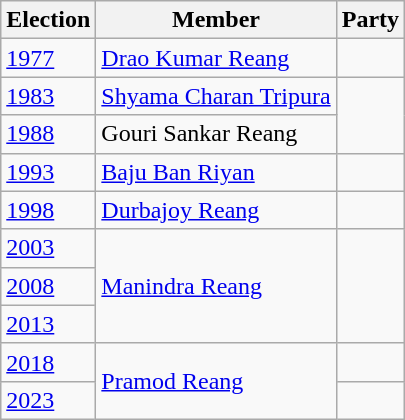<table class="wikitable sortable">
<tr>
<th>Election</th>
<th>Member</th>
<th colspan=2>Party</th>
</tr>
<tr>
<td><a href='#'>1977</a></td>
<td><a href='#'>Drao Kumar Reang</a></td>
<td></td>
</tr>
<tr>
<td><a href='#'>1983</a></td>
<td><a href='#'>Shyama Charan Tripura</a></td>
</tr>
<tr>
<td><a href='#'>1988</a></td>
<td>Gouri Sankar Reang</td>
</tr>
<tr>
<td><a href='#'>1993</a></td>
<td><a href='#'>Baju Ban Riyan</a></td>
<td></td>
</tr>
<tr>
<td><a href='#'>1998</a></td>
<td><a href='#'>Durbajoy Reang</a></td>
<td></td>
</tr>
<tr>
<td><a href='#'>2003</a></td>
<td rowspan=3><a href='#'>Manindra Reang</a></td>
</tr>
<tr>
<td><a href='#'>2008</a></td>
</tr>
<tr>
<td><a href='#'>2013</a></td>
</tr>
<tr>
<td><a href='#'>2018</a></td>
<td rowspan=2><a href='#'>Pramod Reang</a></td>
<td></td>
</tr>
<tr>
<td><a href='#'>2023</a></td>
</tr>
</table>
